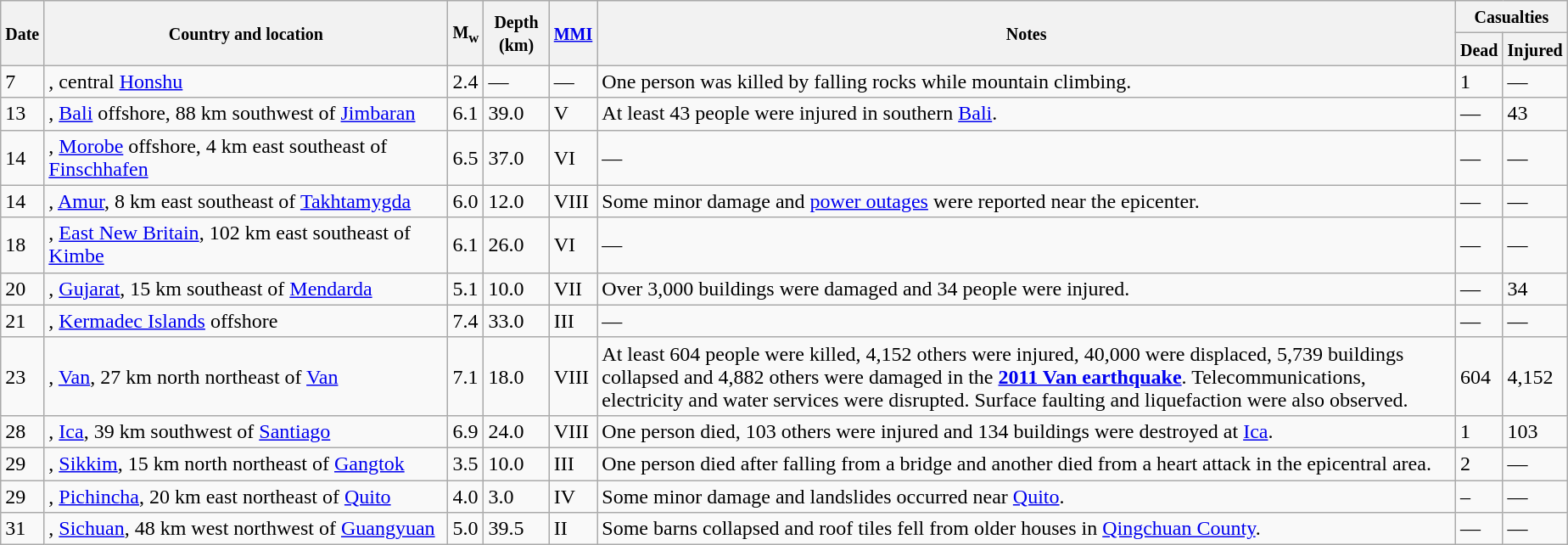<table class="wikitable sortable" style="border:1px black; margin-left:1em;">
<tr>
<th rowspan="2"><small>Date</small></th>
<th rowspan="2" style="width: 310px"><small>Country and location</small></th>
<th rowspan="2"><small>M<sub>w</sub></small></th>
<th rowspan="2"><small>Depth (km)</small></th>
<th rowspan="2"><small><a href='#'>MMI</a></small></th>
<th rowspan="2" class="unsortable"><small>Notes</small></th>
<th colspan="2"><small>Casualties</small></th>
</tr>
<tr>
<th><small>Dead</small></th>
<th><small>Injured</small></th>
</tr>
<tr>
<td>7</td>
<td>, central <a href='#'>Honshu</a></td>
<td>2.4</td>
<td>—</td>
<td>—</td>
<td>One person was killed by falling rocks while mountain climbing.</td>
<td>1</td>
<td>—</td>
</tr>
<tr>
<td>13</td>
<td>, <a href='#'>Bali</a> offshore, 88 km southwest of <a href='#'>Jimbaran</a></td>
<td>6.1</td>
<td>39.0</td>
<td>V</td>
<td>At least 43 people were injured in southern <a href='#'>Bali</a>.</td>
<td>—</td>
<td>43</td>
</tr>
<tr>
<td>14</td>
<td>, <a href='#'>Morobe</a> offshore, 4 km east southeast of <a href='#'>Finschhafen</a></td>
<td>6.5</td>
<td>37.0</td>
<td>VI</td>
<td>—</td>
<td>—</td>
<td>—</td>
</tr>
<tr>
<td>14</td>
<td>, <a href='#'>Amur</a>, 8 km east southeast of <a href='#'>Takhtamygda</a></td>
<td>6.0</td>
<td>12.0</td>
<td>VIII</td>
<td>Some minor damage and <a href='#'>power outages</a> were reported near the epicenter.</td>
<td>—</td>
<td>—</td>
</tr>
<tr>
<td>18</td>
<td>, <a href='#'>East New Britain</a>, 102 km east southeast of <a href='#'>Kimbe</a></td>
<td>6.1</td>
<td>26.0</td>
<td>VI</td>
<td>—</td>
<td>—</td>
<td>—</td>
</tr>
<tr>
<td>20</td>
<td>, <a href='#'>Gujarat</a>, 15 km southeast of <a href='#'>Mendarda</a></td>
<td>5.1</td>
<td>10.0</td>
<td>VII</td>
<td>Over 3,000 buildings were damaged and 34 people were injured.</td>
<td>—</td>
<td>34</td>
</tr>
<tr>
<td>21</td>
<td>, <a href='#'>Kermadec Islands</a> offshore</td>
<td>7.4</td>
<td>33.0</td>
<td>III</td>
<td>—</td>
<td>—</td>
<td>—</td>
</tr>
<tr>
<td>23</td>
<td>, <a href='#'>Van</a>, 27 km north northeast of <a href='#'>Van</a></td>
<td>7.1</td>
<td>18.0</td>
<td>VIII</td>
<td>At least 604 people were killed, 4,152 others were injured, 40,000 were displaced, 5,739 buildings collapsed and 4,882 others were damaged in the <strong><a href='#'>2011 Van earthquake</a></strong>. Telecommunications, electricity and water services were disrupted. Surface faulting and liquefaction were also observed.</td>
<td>604</td>
<td>4,152</td>
</tr>
<tr>
<td>28</td>
<td>, <a href='#'>Ica</a>, 39 km southwest of <a href='#'>Santiago</a></td>
<td>6.9</td>
<td>24.0</td>
<td>VIII</td>
<td>One person died, 103 others were injured and 134 buildings were destroyed at <a href='#'>Ica</a>.</td>
<td>1</td>
<td>103</td>
</tr>
<tr>
<td>29</td>
<td>, <a href='#'>Sikkim</a>, 15 km north northeast of <a href='#'>Gangtok</a></td>
<td>3.5</td>
<td>10.0</td>
<td>III</td>
<td>One person died after falling from a bridge and another died from a heart attack in the epicentral area.</td>
<td>2</td>
<td>—</td>
</tr>
<tr>
<td>29</td>
<td>, <a href='#'>Pichincha</a>, 20 km east northeast of <a href='#'>Quito</a></td>
<td>4.0</td>
<td>3.0</td>
<td>IV</td>
<td>Some minor damage and landslides occurred near <a href='#'>Quito</a>.</td>
<td>–</td>
<td>—</td>
</tr>
<tr>
<td>31</td>
<td>, <a href='#'>Sichuan</a>, 48 km west northwest of <a href='#'>Guangyuan</a></td>
<td>5.0</td>
<td>39.5</td>
<td>II</td>
<td>Some barns collapsed and roof tiles fell from older houses in <a href='#'>Qingchuan County</a>.</td>
<td>—</td>
<td>—</td>
</tr>
<tr>
</tr>
</table>
